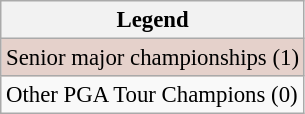<table class="wikitable" style="font-size:95%;">
<tr>
<th>Legend</th>
</tr>
<tr style="background:#e5d1cb;">
<td>Senior major championships (1)</td>
</tr>
<tr>
<td>Other PGA Tour Champions (0)</td>
</tr>
</table>
